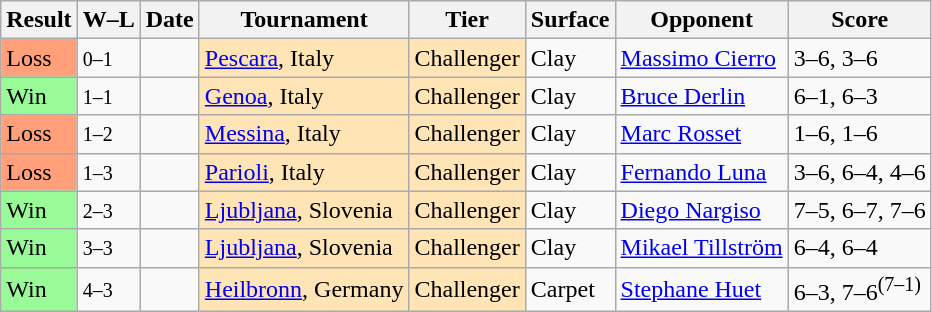<table class="sortable wikitable">
<tr>
<th>Result</th>
<th class="unsortable">W–L</th>
<th>Date</th>
<th>Tournament</th>
<th>Tier</th>
<th>Surface</th>
<th>Opponent</th>
<th class="unsortable">Score</th>
</tr>
<tr>
<td style="background:#ffa07a;">Loss</td>
<td><small>0–1</small></td>
<td></td>
<td style="background:moccasin;"><a href='#'>Pescara</a>, Italy</td>
<td style="background:moccasin;">Challenger</td>
<td>Clay</td>
<td> <a href='#'>Massimo Cierro</a></td>
<td>3–6, 3–6</td>
</tr>
<tr>
<td style="background:#98fb98;">Win</td>
<td><small>1–1</small></td>
<td></td>
<td style="background:moccasin;"><a href='#'>Genoa</a>, Italy</td>
<td style="background:moccasin;">Challenger</td>
<td>Clay</td>
<td> <a href='#'>Bruce Derlin</a></td>
<td>6–1, 6–3</td>
</tr>
<tr>
<td style="background:#ffa07a;">Loss</td>
<td><small>1–2</small></td>
<td></td>
<td style="background:moccasin;"><a href='#'>Messina</a>, Italy</td>
<td style="background:moccasin;">Challenger</td>
<td>Clay</td>
<td> <a href='#'>Marc Rosset</a></td>
<td>1–6, 1–6</td>
</tr>
<tr>
<td style="background:#ffa07a;">Loss</td>
<td><small>1–3</small></td>
<td></td>
<td style="background:moccasin;"><a href='#'>Parioli</a>, Italy</td>
<td style="background:moccasin;">Challenger</td>
<td>Clay</td>
<td> <a href='#'>Fernando Luna</a></td>
<td>3–6, 6–4, 4–6</td>
</tr>
<tr>
<td style="background:#98fb98;">Win</td>
<td><small>2–3</small></td>
<td></td>
<td style="background:moccasin;"><a href='#'>Ljubljana</a>, Slovenia</td>
<td style="background:moccasin;">Challenger</td>
<td>Clay</td>
<td> <a href='#'>Diego Nargiso</a></td>
<td>7–5, 6–7, 7–6</td>
</tr>
<tr>
<td style="background:#98fb98;">Win</td>
<td><small>3–3</small></td>
<td></td>
<td style="background:moccasin;"><a href='#'>Ljubljana</a>, Slovenia</td>
<td style="background:moccasin;">Challenger</td>
<td>Clay</td>
<td> <a href='#'>Mikael Tillström</a></td>
<td>6–4, 6–4</td>
</tr>
<tr>
<td style="background:#98fb98;">Win</td>
<td><small>4–3</small></td>
<td></td>
<td style="background:moccasin;"><a href='#'>Heilbronn</a>, Germany</td>
<td style="background:moccasin;">Challenger</td>
<td>Carpet</td>
<td> <a href='#'>Stephane Huet</a></td>
<td>6–3, 7–6<sup>(7–1)</sup></td>
</tr>
</table>
